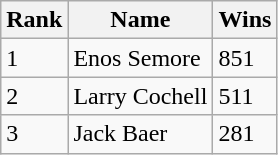<table class="wikitable">
<tr>
<th>Rank</th>
<th>Name</th>
<th>Wins</th>
</tr>
<tr>
<td>1</td>
<td>Enos Semore</td>
<td>851</td>
</tr>
<tr>
<td>2</td>
<td>Larry Cochell</td>
<td>511</td>
</tr>
<tr>
<td>3</td>
<td>Jack Baer</td>
<td>281</td>
</tr>
</table>
